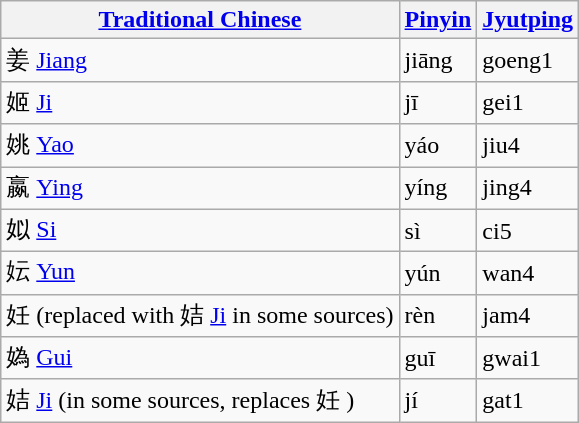<table class="wikitable">
<tr>
<th><a href='#'>Traditional Chinese</a></th>
<th><a href='#'>Pinyin</a></th>
<th><a href='#'>Jyutping</a></th>
</tr>
<tr>
<td>姜 <a href='#'>Jiang</a></td>
<td>jiāng</td>
<td>goeng1</td>
</tr>
<tr>
<td>姬 <a href='#'>Ji</a></td>
<td>jī</td>
<td>gei1</td>
</tr>
<tr>
<td>姚 <a href='#'>Yao</a></td>
<td>yáo</td>
<td>jiu4</td>
</tr>
<tr>
<td>嬴 <a href='#'>Ying</a></td>
<td>yíng</td>
<td>jing4</td>
</tr>
<tr>
<td>姒 <a href='#'>Si</a></td>
<td>sì</td>
<td>ci5</td>
</tr>
<tr>
<td>妘 <a href='#'>Yun</a></td>
<td>yún</td>
<td>wan4</td>
</tr>
<tr>
<td>妊  (replaced with 姞 <a href='#'>Ji</a> in some sources)</td>
<td>rèn</td>
<td>jam4</td>
</tr>
<tr>
<td>媯 <a href='#'>Gui</a></td>
<td>guī</td>
<td>gwai1</td>
</tr>
<tr>
<td>姞 <a href='#'>Ji</a> (in some sources, replaces 妊 )</td>
<td>jí</td>
<td>gat1</td>
</tr>
</table>
